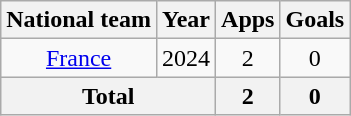<table class="wikitable" style="text-align:center">
<tr>
<th>National team</th>
<th>Year</th>
<th>Apps</th>
<th>Goals</th>
</tr>
<tr>
<td rowspan="1"><a href='#'>France</a></td>
<td>2024</td>
<td>2</td>
<td>0</td>
</tr>
<tr>
<th colspan="2">Total</th>
<th>2</th>
<th>0</th>
</tr>
</table>
